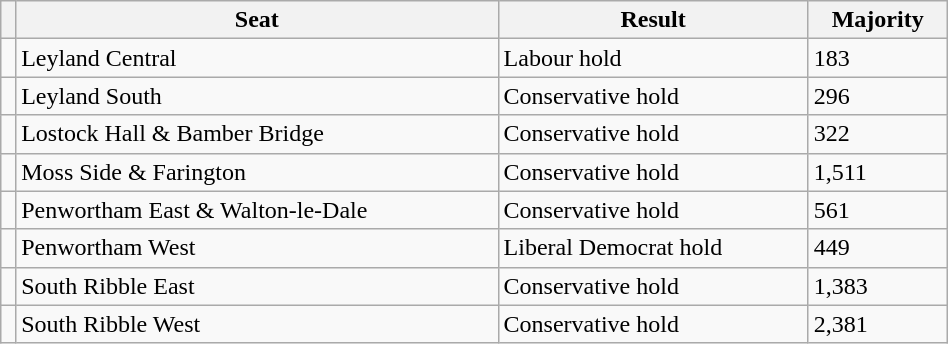<table class="wikitable" style="right; width:50%">
<tr>
<th></th>
<th>Seat</th>
<th>Result</th>
<th>Majority</th>
</tr>
<tr>
<td></td>
<td>Leyland Central</td>
<td>Labour hold</td>
<td>183</td>
</tr>
<tr>
<td></td>
<td>Leyland South</td>
<td>Conservative hold</td>
<td>296</td>
</tr>
<tr>
<td></td>
<td>Lostock Hall & Bamber Bridge</td>
<td>Conservative hold</td>
<td>322</td>
</tr>
<tr>
<td></td>
<td>Moss Side & Farington</td>
<td>Conservative hold</td>
<td>1,511</td>
</tr>
<tr>
<td></td>
<td>Penwortham East & Walton-le-Dale</td>
<td>Conservative hold</td>
<td>561</td>
</tr>
<tr>
<td></td>
<td>Penwortham West</td>
<td>Liberal Democrat hold</td>
<td>449</td>
</tr>
<tr>
<td></td>
<td>South Ribble East</td>
<td>Conservative hold</td>
<td>1,383</td>
</tr>
<tr>
<td></td>
<td>South Ribble West</td>
<td>Conservative hold</td>
<td>2,381</td>
</tr>
</table>
